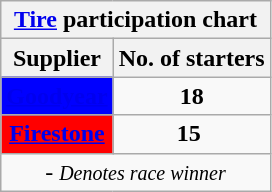<table class="wikitable">
<tr>
<th colspan=2><a href='#'>Tire</a> participation chart</th>
</tr>
<tr>
<th>Supplier</th>
<th>No. of starters</th>
</tr>
<tr>
<td align="center" style="background:blue;"><strong><a href='#'><span>Goodyear</span></a></strong></td>
<td align="center"><strong>18</strong></td>
</tr>
<tr>
<td align="center" style="background:red;"><strong><a href='#'><span>Firestone</span></a></strong></td>
<td align="center"><strong>15</strong> </td>
</tr>
<tr>
<td colspan=2 align=center> - <em><small>Denotes race winner</small></em></td>
</tr>
</table>
